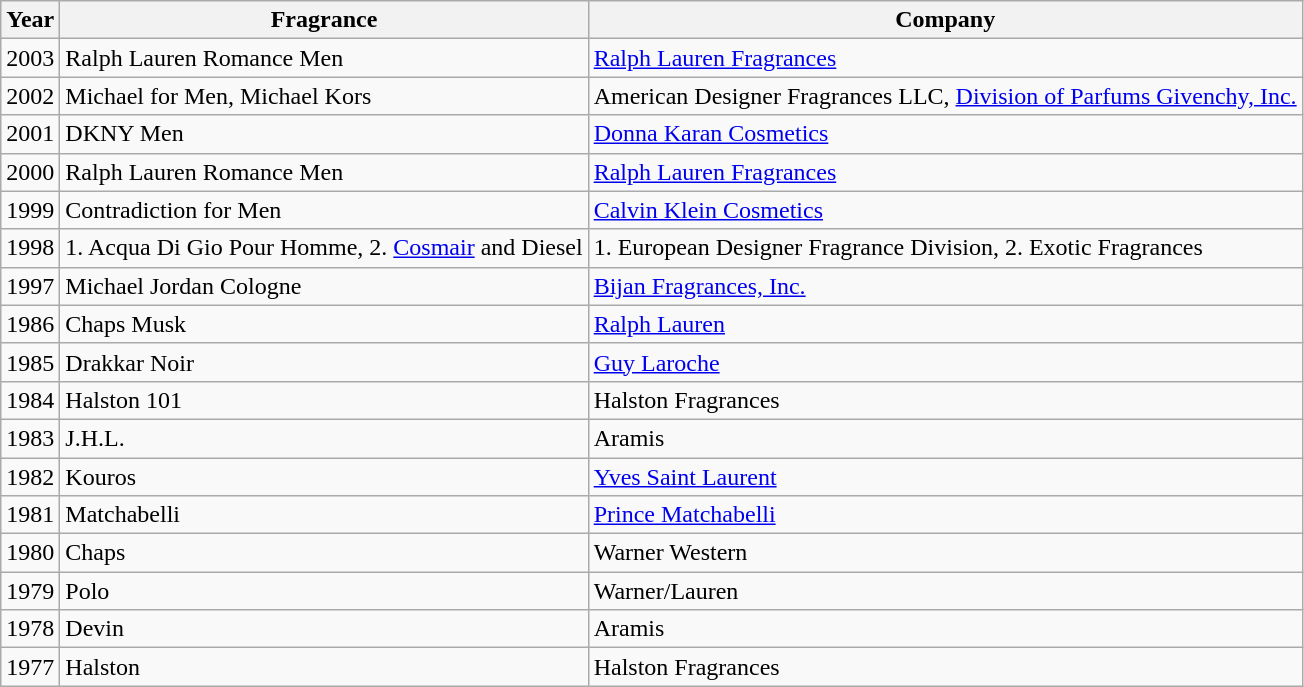<table class="wikitable sortable">
<tr>
<th>Year</th>
<th>Fragrance</th>
<th>Company</th>
</tr>
<tr>
<td>2003</td>
<td>Ralph Lauren Romance Men</td>
<td><a href='#'>Ralph Lauren Fragrances</a></td>
</tr>
<tr>
<td>2002</td>
<td>Michael for Men, Michael Kors</td>
<td>American Designer Fragrances LLC, <a href='#'>Division of Parfums Givenchy, Inc.</a></td>
</tr>
<tr>
<td>2001</td>
<td>DKNY Men</td>
<td><a href='#'>Donna Karan Cosmetics</a></td>
</tr>
<tr>
<td>2000</td>
<td>Ralph Lauren Romance Men</td>
<td><a href='#'>Ralph Lauren Fragrances</a></td>
</tr>
<tr>
<td>1999</td>
<td>Contradiction for Men</td>
<td><a href='#'>Calvin Klein Cosmetics</a></td>
</tr>
<tr>
<td>1998</td>
<td>1. Acqua Di Gio Pour Homme, 2. <a href='#'>Cosmair</a> and Diesel</td>
<td>1. European Designer Fragrance Division, 2. Exotic Fragrances</td>
</tr>
<tr>
<td>1997</td>
<td>Michael Jordan Cologne</td>
<td><a href='#'>Bijan Fragrances, Inc.</a></td>
</tr>
<tr>
<td>1986</td>
<td>Chaps Musk</td>
<td><a href='#'>Ralph Lauren</a></td>
</tr>
<tr>
<td>1985</td>
<td>Drakkar Noir</td>
<td><a href='#'>Guy Laroche</a></td>
</tr>
<tr>
<td>1984</td>
<td>Halston 101</td>
<td>Halston Fragrances</td>
</tr>
<tr>
<td>1983</td>
<td>J.H.L.</td>
<td>Aramis</td>
</tr>
<tr>
<td>1982</td>
<td>Kouros</td>
<td><a href='#'>Yves Saint Laurent</a></td>
</tr>
<tr>
<td>1981</td>
<td>Matchabelli</td>
<td><a href='#'>Prince Matchabelli</a></td>
</tr>
<tr>
<td>1980</td>
<td>Chaps</td>
<td>Warner Western</td>
</tr>
<tr>
<td>1979</td>
<td>Polo</td>
<td>Warner/Lauren</td>
</tr>
<tr>
<td>1978</td>
<td>Devin</td>
<td>Aramis</td>
</tr>
<tr>
<td>1977</td>
<td>Halston</td>
<td>Halston Fragrances</td>
</tr>
</table>
